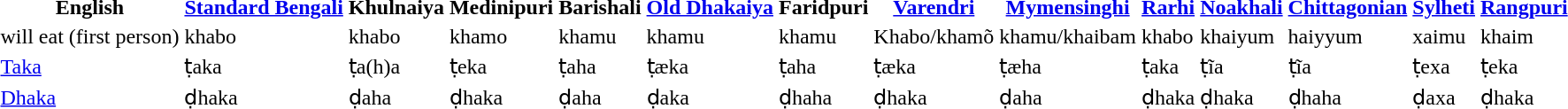<table ="wikitable">
<tr>
<th>English</th>
<th><a href='#'>Standard Bengali</a></th>
<th>Khulnaiya</th>
<th>Medinipuri</th>
<th>Barishali</th>
<th><a href='#'>Old Dhakaiya</a></th>
<th>Faridpuri</th>
<th><a href='#'>Varendri</a></th>
<th><a href='#'>Mymensinghi</a></th>
<th><a href='#'>Rarhi</a></th>
<th><a href='#'>Noakhali</a></th>
<th><a href='#'>Chittagonian</a></th>
<th><a href='#'>Sylheti</a></th>
<th><a href='#'>Rangpuri</a></th>
</tr>
<tr>
<td>will eat (first person)</td>
<td>khabo</td>
<td>khabo</td>
<td>khamo</td>
<td>khamu</td>
<td>khamu</td>
<td>khamu</td>
<td>Khabo/khamõ</td>
<td>khamu/khaibam</td>
<td>khabo</td>
<td>khaiyum</td>
<td>haiyyum</td>
<td>xaimu</td>
<td>khaim</td>
</tr>
<tr>
<td><a href='#'>Taka</a></td>
<td>ṭaka</td>
<td>ṭa(h)a</td>
<td>ṭeka</td>
<td>ṭaha</td>
<td>ṭæka</td>
<td>ṭaha</td>
<td>ṭæka</td>
<td>ṭæha</td>
<td>ṭaka</td>
<td>ṭĩa</td>
<td>ṭĩa</td>
<td>ṭexa</td>
<td>ṭeka</td>
</tr>
<tr>
<td><a href='#'>Dhaka</a></td>
<td>ḍhaka</td>
<td>ḍaha</td>
<td>ḍhaka</td>
<td>ḍaha</td>
<td>ḍaka</td>
<td>ḍhaha</td>
<td>ḍhaka</td>
<td>ḍaha</td>
<td>ḍhaka</td>
<td>ḍhaka</td>
<td>ḍhaha</td>
<td>ḍaxa</td>
<td>ḍhaka</td>
</tr>
</table>
